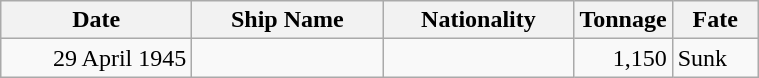<table class="wikitable sortable">
<tr>
<th width="120px">Date</th>
<th width="120px">Ship Name</th>
<th width="120px">Nationality</th>
<th width="25px">Tonnage</th>
<th width="50px">Fate</th>
</tr>
<tr>
<td align="right">29 April 1945</td>
<td align="left"></td>
<td align="left"></td>
<td align="right">1,150</td>
<td align="left">Sunk</td>
</tr>
</table>
